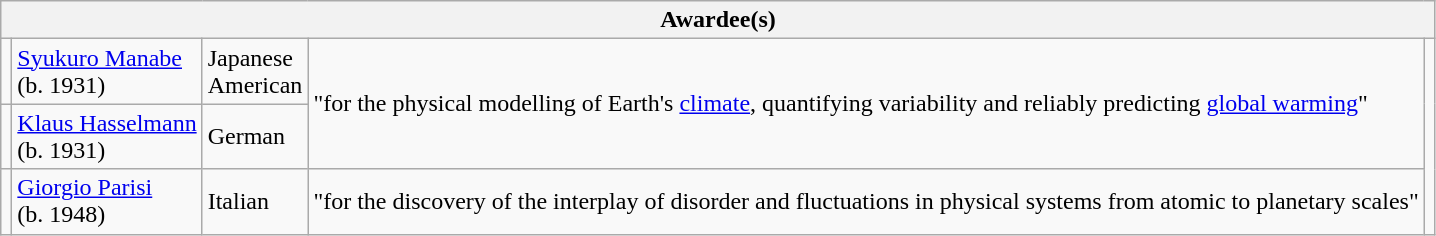<table class="wikitable">
<tr>
<th colspan="5">Awardee(s)</th>
</tr>
<tr>
<td></td>
<td><a href='#'>Syukuro Manabe</a><br>(b. 1931)</td>
<td> Japanese<br> American</td>
<td rowspan="2">"for the physical modelling of Earth's <a href='#'>climate</a>, quantifying variability and reliably predicting <a href='#'>global warming</a>"</td>
<td rowspan="3"></td>
</tr>
<tr>
<td></td>
<td><a href='#'>Klaus Hasselmann</a><br>(b. 1931)</td>
<td> German</td>
</tr>
<tr>
<td></td>
<td><a href='#'>Giorgio Parisi</a><br>(b. 1948)</td>
<td> Italian</td>
<td>"for the discovery of the interplay of disorder and fluctuations in physical systems from atomic to planetary scales"</td>
</tr>
</table>
